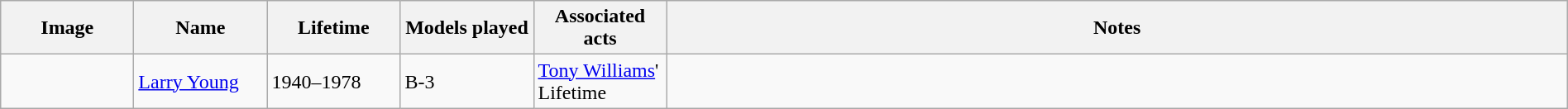<table class="wikitable" style="width:100%">
<tr>
<th style="width:100px;">Image</th>
<th style="width:100px;">Name</th>
<th style="width:100px;">Lifetime</th>
<th style="width:100px;">Models played</th>
<th style="width:100px;">Associated acts</th>
<th style="width:*;">Notes</th>
</tr>
<tr>
<td></td>
<td><a href='#'>Larry Young</a></td>
<td>1940–1978</td>
<td>B-3</td>
<td><a href='#'>Tony Williams</a>' Lifetime</td>
<td></td>
</tr>
</table>
